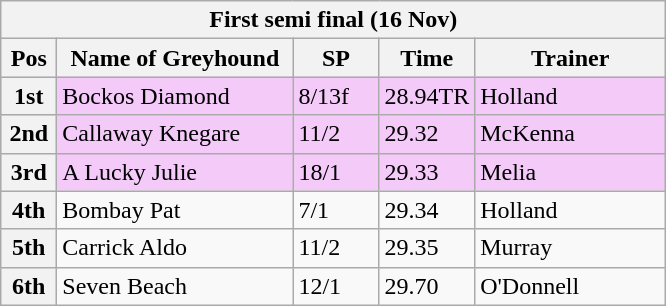<table class="wikitable">
<tr>
<th colspan="6">First semi final (16 Nov)</th>
</tr>
<tr>
<th width=30>Pos</th>
<th width=150>Name of Greyhound</th>
<th width=50>SP</th>
<th width=50>Time</th>
<th width=120>Trainer</th>
</tr>
<tr style="background: #f4caf9;">
<th>1st</th>
<td>Bockos Diamond</td>
<td>8/13f</td>
<td>28.94TR</td>
<td>Holland</td>
</tr>
<tr style="background: #f4caf9;">
<th>2nd</th>
<td>Callaway Knegare</td>
<td>11/2</td>
<td>29.32</td>
<td>McKenna</td>
</tr>
<tr style="background: #f4caf9;">
<th>3rd</th>
<td>A Lucky Julie</td>
<td>18/1</td>
<td>29.33</td>
<td>Melia</td>
</tr>
<tr>
<th>4th</th>
<td>Bombay Pat</td>
<td>7/1</td>
<td>29.34</td>
<td>Holland</td>
</tr>
<tr>
<th>5th</th>
<td>Carrick Aldo</td>
<td>11/2</td>
<td>29.35</td>
<td>Murray</td>
</tr>
<tr>
<th>6th</th>
<td>Seven Beach</td>
<td>12/1</td>
<td>29.70</td>
<td>O'Donnell</td>
</tr>
</table>
